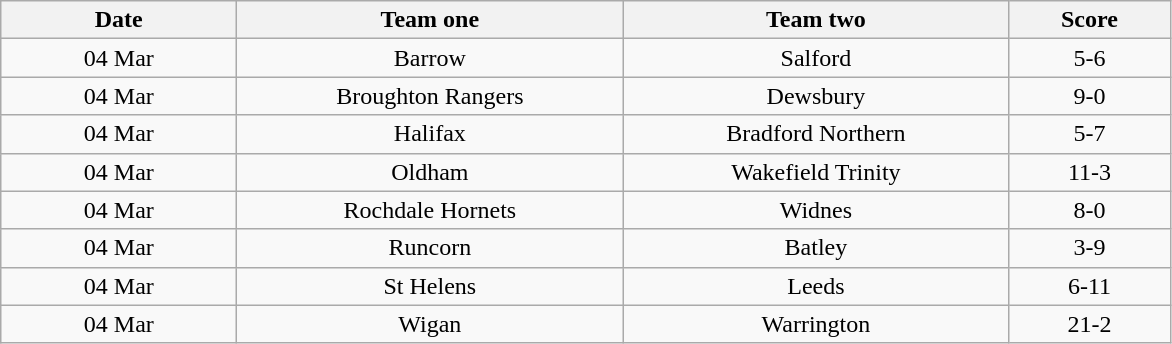<table class="wikitable" style="text-align: center">
<tr>
<th width=150>Date</th>
<th width=250>Team one</th>
<th width=250>Team two</th>
<th width=100>Score</th>
</tr>
<tr>
<td>04 Mar</td>
<td>Barrow</td>
<td>Salford</td>
<td>5-6</td>
</tr>
<tr>
<td>04 Mar</td>
<td>Broughton Rangers</td>
<td>Dewsbury</td>
<td>9-0</td>
</tr>
<tr>
<td>04 Mar</td>
<td>Halifax</td>
<td>Bradford Northern</td>
<td>5-7</td>
</tr>
<tr>
<td>04 Mar</td>
<td>Oldham</td>
<td>Wakefield Trinity</td>
<td>11-3</td>
</tr>
<tr>
<td>04 Mar</td>
<td>Rochdale Hornets</td>
<td>Widnes</td>
<td>8-0</td>
</tr>
<tr>
<td>04 Mar</td>
<td>Runcorn</td>
<td>Batley</td>
<td>3-9</td>
</tr>
<tr>
<td>04 Mar</td>
<td>St Helens</td>
<td>Leeds</td>
<td>6-11</td>
</tr>
<tr>
<td>04 Mar</td>
<td>Wigan</td>
<td>Warrington</td>
<td>21-2</td>
</tr>
</table>
